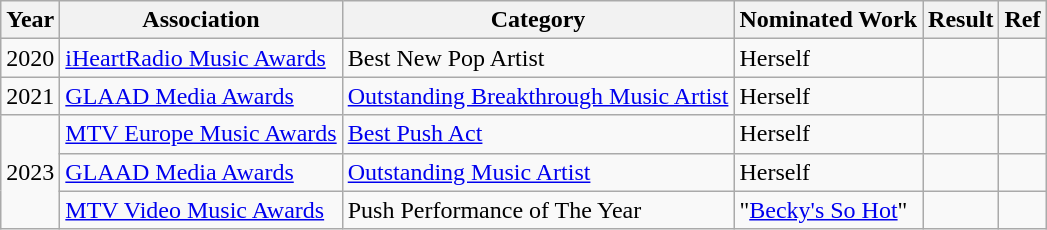<table class="wikitable">
<tr>
<th>Year</th>
<th>Association</th>
<th>Category</th>
<th>Nominated Work</th>
<th>Result</th>
<th>Ref</th>
</tr>
<tr>
<td>2020</td>
<td><a href='#'>iHeartRadio Music Awards</a></td>
<td>Best New Pop Artist</td>
<td>Herself</td>
<td></td>
<td></td>
</tr>
<tr>
<td>2021</td>
<td><a href='#'>GLAAD Media Awards</a></td>
<td><a href='#'>Outstanding Breakthrough Music Artist</a></td>
<td>Herself</td>
<td></td>
<td></td>
</tr>
<tr>
<td rowspan=3>2023</td>
<td><a href='#'>MTV Europe Music Awards</a></td>
<td><a href='#'>Best Push Act</a></td>
<td>Herself</td>
<td></td>
<td></td>
</tr>
<tr>
<td><a href='#'>GLAAD Media Awards</a></td>
<td><a href='#'>Outstanding Music Artist</a></td>
<td>Herself</td>
<td></td>
<td></td>
</tr>
<tr>
<td><a href='#'>MTV Video Music Awards</a></td>
<td>Push Performance of The Year</td>
<td>"<a href='#'>Becky's So Hot</a>"</td>
<td></td>
<td></td>
</tr>
</table>
